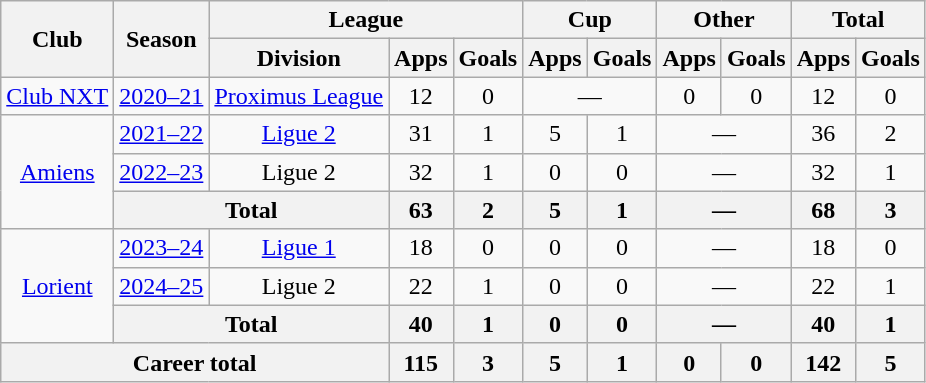<table class="wikitable" style="text-align: center">
<tr>
<th rowspan="2">Club</th>
<th rowspan="2">Season</th>
<th colspan="3">League</th>
<th colspan="2">Cup</th>
<th colspan="2">Other</th>
<th colspan="2">Total</th>
</tr>
<tr>
<th>Division</th>
<th>Apps</th>
<th>Goals</th>
<th>Apps</th>
<th>Goals</th>
<th>Apps</th>
<th>Goals</th>
<th>Apps</th>
<th>Goals</th>
</tr>
<tr>
<td><a href='#'>Club NXT</a></td>
<td><a href='#'>2020–21</a></td>
<td><a href='#'>Proximus League</a></td>
<td>12</td>
<td>0</td>
<td colspan="2">—</td>
<td>0</td>
<td>0</td>
<td>12</td>
<td>0</td>
</tr>
<tr>
<td rowspan="3"><a href='#'>Amiens</a></td>
<td><a href='#'>2021–22</a></td>
<td><a href='#'>Ligue 2</a></td>
<td>31</td>
<td>1</td>
<td>5</td>
<td>1</td>
<td colspan="2">—</td>
<td>36</td>
<td>2</td>
</tr>
<tr>
<td><a href='#'>2022–23</a></td>
<td>Ligue 2</td>
<td>32</td>
<td>1</td>
<td>0</td>
<td>0</td>
<td colspan="2">—</td>
<td>32</td>
<td>1</td>
</tr>
<tr>
<th colspan=2>Total</th>
<th>63</th>
<th>2</th>
<th>5</th>
<th>1</th>
<th colspan="2">—</th>
<th>68</th>
<th>3</th>
</tr>
<tr>
<td rowspan="3"><a href='#'>Lorient</a></td>
<td><a href='#'>2023–24</a></td>
<td><a href='#'>Ligue 1</a></td>
<td>18</td>
<td>0</td>
<td>0</td>
<td>0</td>
<td colspan="2">—</td>
<td>18</td>
<td>0</td>
</tr>
<tr>
<td><a href='#'>2024–25</a></td>
<td>Ligue 2</td>
<td>22</td>
<td>1</td>
<td>0</td>
<td>0</td>
<td colspan="2">—</td>
<td>22</td>
<td>1</td>
</tr>
<tr>
<th colspan="2">Total</th>
<th>40</th>
<th>1</th>
<th>0</th>
<th>0</th>
<th colspan="2">—</th>
<th>40</th>
<th>1</th>
</tr>
<tr>
<th colspan="3">Career total</th>
<th>115</th>
<th>3</th>
<th>5</th>
<th>1</th>
<th>0</th>
<th>0</th>
<th>142</th>
<th>5</th>
</tr>
</table>
